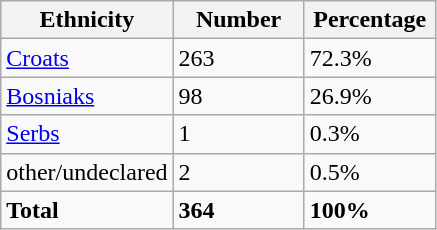<table class="wikitable">
<tr>
<th width="100px">Ethnicity</th>
<th width="80px">Number</th>
<th width="80px">Percentage</th>
</tr>
<tr>
<td><a href='#'>Croats</a></td>
<td>263</td>
<td>72.3%</td>
</tr>
<tr>
<td><a href='#'>Bosniaks</a></td>
<td>98</td>
<td>26.9%</td>
</tr>
<tr>
<td><a href='#'>Serbs</a></td>
<td>1</td>
<td>0.3%</td>
</tr>
<tr>
<td>other/undeclared</td>
<td>2</td>
<td>0.5%</td>
</tr>
<tr>
<td><strong>Total</strong></td>
<td><strong>364</strong></td>
<td><strong>100%</strong></td>
</tr>
</table>
